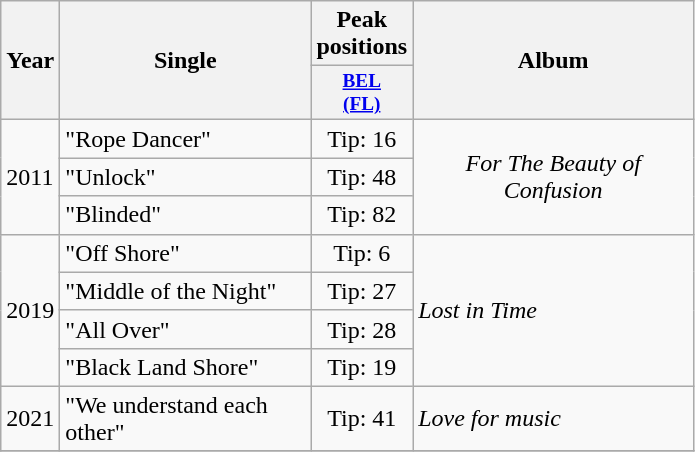<table class="wikitable">
<tr>
<th align="center" rowspan="2" width="10">Year</th>
<th align="center" rowspan="2" width="160">Single</th>
<th align="center" colspan="1" width="20">Peak positions</th>
<th align="center" rowspan="2" width="180">Album</th>
</tr>
<tr>
<th scope="col" style="width:3em;font-size:80%;"><a href='#'>BEL<br>(FL)</a><br></th>
</tr>
<tr>
<td rowspan=3>2011</td>
<td>"Rope Dancer"</td>
<td style="text-align:center;">Tip: 16</td>
<td style="text-align:center;" rowspan=3><em>For The Beauty of Confusion</em></td>
</tr>
<tr>
<td>"Unlock"</td>
<td style="text-align:center;">Tip: 48</td>
</tr>
<tr>
<td>"Blinded"</td>
<td style="text-align:center;">Tip: 82</td>
</tr>
<tr>
<td rowspan=4>2019</td>
<td>"Off Shore"</td>
<td style="text-align:center;">Tip: 6</td>
<td rowspan="4"><em>Lost in Time</em></td>
</tr>
<tr>
<td>"Middle of the Night"</td>
<td style="text-align:center;">Tip: 27</td>
</tr>
<tr>
<td>"All Over"</td>
<td style="text-align:center;">Tip: 28</td>
</tr>
<tr>
<td>"Black Land Shore"</td>
<td style="text-align:center;">Tip: 19</td>
</tr>
<tr>
<td rowspan=1>2021</td>
<td>"We understand each other"</td>
<td style="text-align:center;">Tip: 41</td>
<td rowspan="1"><em>Love for music</em></td>
</tr>
<tr>
</tr>
</table>
